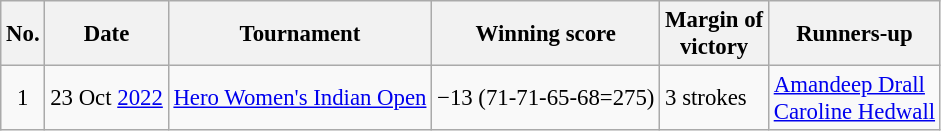<table class="wikitable" style="font-size:95%;">
<tr>
<th>No.</th>
<th>Date</th>
<th>Tournament</th>
<th>Winning score</th>
<th>Margin of<br>victory</th>
<th>Runners-up</th>
</tr>
<tr>
<td align=center>1</td>
<td align=right>23 Oct <a href='#'>2022</a></td>
<td><a href='#'>Hero Women's Indian Open</a></td>
<td>−13 (71-71-65-68=275)</td>
<td>3 strokes</td>
<td> <a href='#'>Amandeep Drall</a><br> <a href='#'>Caroline Hedwall</a></td>
</tr>
</table>
